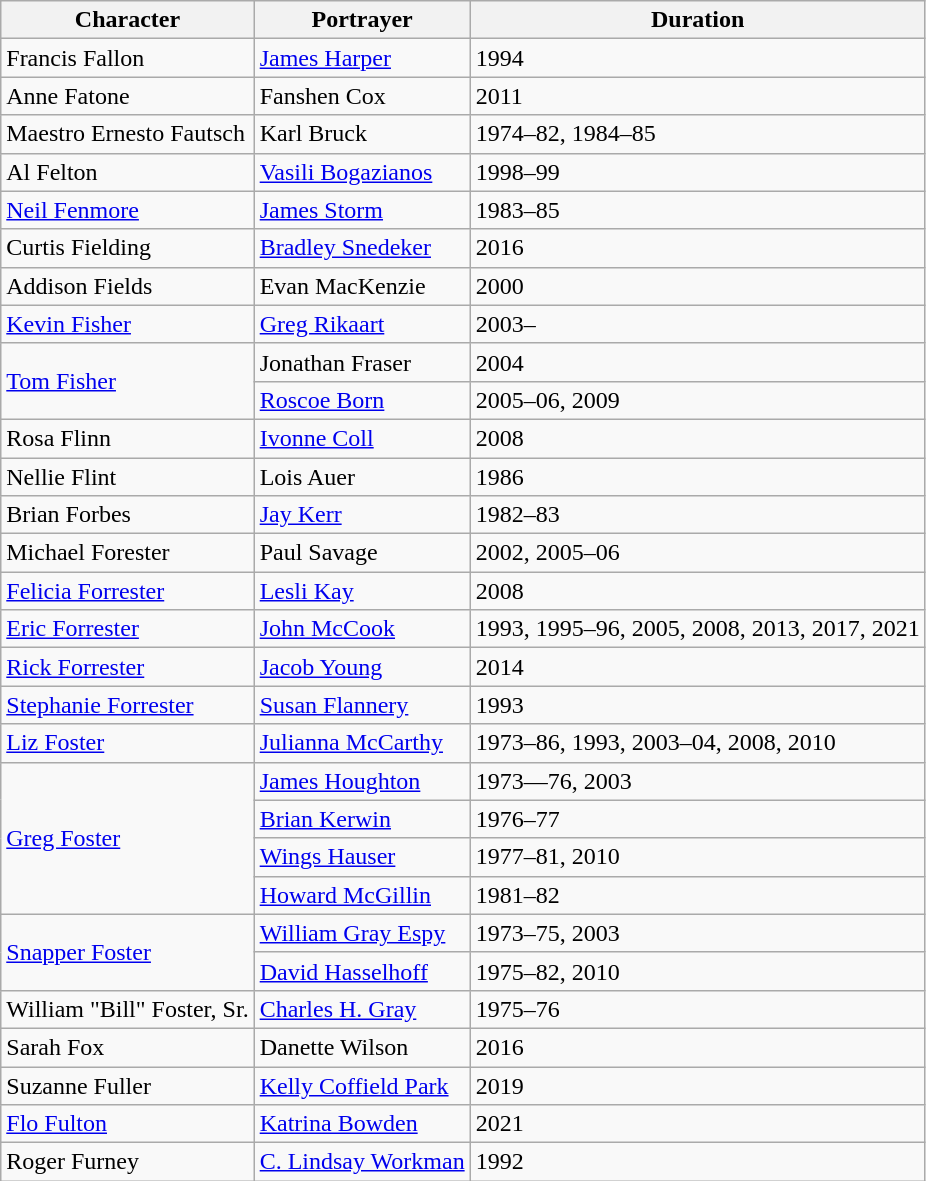<table class="wikitable sortable">
<tr ">
<th>Character</th>
<th>Portrayer</th>
<th>Duration</th>
</tr>
<tr>
<td>Francis Fallon</td>
<td><a href='#'>James Harper</a></td>
<td>1994</td>
</tr>
<tr>
<td>Anne Fatone</td>
<td>Fanshen Cox</td>
<td>2011</td>
</tr>
<tr>
<td>Maestro Ernesto Fautsch</td>
<td>Karl Bruck</td>
<td>1974–82, 1984–85</td>
</tr>
<tr>
<td>Al Felton</td>
<td><a href='#'>Vasili Bogazianos</a></td>
<td>1998–99</td>
</tr>
<tr>
<td><a href='#'>Neil Fenmore</a></td>
<td><a href='#'>James Storm</a></td>
<td>1983–85</td>
</tr>
<tr>
<td>Curtis Fielding</td>
<td><a href='#'>Bradley Snedeker</a></td>
<td>2016</td>
</tr>
<tr>
<td>Addison Fields</td>
<td>Evan MacKenzie</td>
<td>2000</td>
</tr>
<tr>
<td><a href='#'>Kevin Fisher</a></td>
<td><a href='#'>Greg Rikaart</a></td>
<td>2003–</td>
</tr>
<tr>
<td rowspan="2"><a href='#'>Tom Fisher</a></td>
<td>Jonathan Fraser</td>
<td>2004</td>
</tr>
<tr>
<td><a href='#'>Roscoe Born</a></td>
<td>2005–06, 2009</td>
</tr>
<tr>
<td>Rosa Flinn</td>
<td><a href='#'>Ivonne Coll</a></td>
<td>2008</td>
</tr>
<tr>
<td>Nellie Flint</td>
<td>Lois Auer</td>
<td>1986</td>
</tr>
<tr>
<td>Brian Forbes</td>
<td><a href='#'>Jay Kerr</a></td>
<td>1982–83</td>
</tr>
<tr>
<td>Michael Forester</td>
<td>Paul Savage</td>
<td>2002, 2005–06</td>
</tr>
<tr>
<td><a href='#'>Felicia Forrester</a></td>
<td><a href='#'>Lesli Kay</a></td>
<td>2008</td>
</tr>
<tr>
<td><a href='#'>Eric Forrester</a></td>
<td><a href='#'>John McCook</a></td>
<td>1993, 1995–96, 2005, 2008, 2013, 2017, 2021</td>
</tr>
<tr>
<td><a href='#'>Rick Forrester</a></td>
<td><a href='#'>Jacob Young</a></td>
<td>2014</td>
</tr>
<tr>
<td><a href='#'>Stephanie Forrester</a></td>
<td><a href='#'>Susan Flannery</a></td>
<td>1993</td>
</tr>
<tr>
<td><a href='#'>Liz Foster</a></td>
<td><a href='#'>Julianna McCarthy</a></td>
<td>1973–86, 1993, 2003–04, 2008, 2010</td>
</tr>
<tr>
<td rowspan="4"><a href='#'>Greg Foster</a></td>
<td><a href='#'>James Houghton</a></td>
<td>1973—76, 2003</td>
</tr>
<tr>
<td><a href='#'>Brian Kerwin</a></td>
<td>1976–77</td>
</tr>
<tr>
<td><a href='#'>Wings Hauser</a></td>
<td>1977–81, 2010</td>
</tr>
<tr>
<td><a href='#'>Howard McGillin</a></td>
<td>1981–82</td>
</tr>
<tr>
<td rowspan="2"><a href='#'>Snapper Foster</a></td>
<td><a href='#'>William Gray Espy</a></td>
<td>1973–75, 2003</td>
</tr>
<tr>
<td><a href='#'>David Hasselhoff</a></td>
<td>1975–82, 2010</td>
</tr>
<tr>
<td>William "Bill" Foster, Sr.</td>
<td><a href='#'>Charles H. Gray</a></td>
<td>1975–76</td>
</tr>
<tr>
<td>Sarah Fox</td>
<td>Danette Wilson</td>
<td>2016</td>
</tr>
<tr>
<td>Suzanne Fuller</td>
<td><a href='#'>Kelly  Coffield Park</a></td>
<td>2019</td>
</tr>
<tr>
<td><a href='#'>Flo Fulton</a></td>
<td><a href='#'>Katrina Bowden</a></td>
<td>2021</td>
</tr>
<tr>
<td>Roger Furney</td>
<td><a href='#'>C. Lindsay Workman</a></td>
<td>1992</td>
</tr>
</table>
